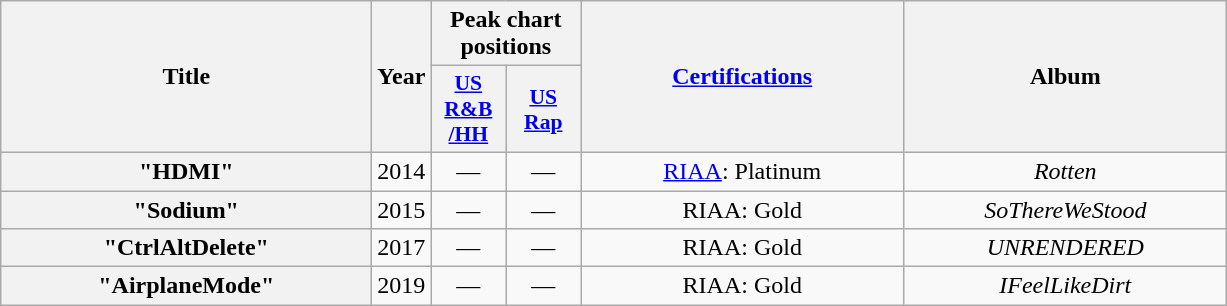<table class="wikitable plainrowheaders" style="text-align:center;" border="1">
<tr>
<th scope="col" rowspan="2" style="width:15em;">Title</th>
<th scope="col" rowspan="2" style="width:1em;">Year</th>
<th scope="col" colspan="2">Peak chart positions</th>
<th scope="col" rowspan="2" style="width:13em;"><a href='#'>Certifications</a></th>
<th scope="col" rowspan="2" style="width:13em;">Album</th>
</tr>
<tr>
<th scope="col" style="width:3em;font-size:90%;"><a href='#'>US<br>R&B<br>/HH</a></th>
<th scope="col" style="width:3em;font-size:90%;"><a href='#'>US<br>Rap</a></th>
</tr>
<tr>
<th scope="row">"HDMI"</th>
<td>2014</td>
<td>—</td>
<td>—</td>
<td><a href='#'>RIAA</a>: Platinum</td>
<td><em>Rotten</em></td>
</tr>
<tr>
<th scope="row">"Sodium"</th>
<td>2015</td>
<td>—</td>
<td>—</td>
<td>RIAA: Gold</td>
<td><em>SoThereWeStood</em></td>
</tr>
<tr>
<th scope="row">"CtrlAltDelete"</th>
<td>2017</td>
<td>—</td>
<td>—</td>
<td>RIAA: Gold</td>
<td><em>UNRENDERED</em></td>
</tr>
<tr>
<th scope="row">"AirplaneMode"</th>
<td>2019</td>
<td>—</td>
<td>—</td>
<td>RIAA: Gold</td>
<td><em>IFeelLikeDirt</em></td>
</tr>
</table>
